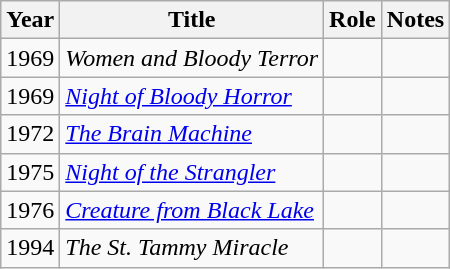<table class="wikitable">
<tr>
<th>Year</th>
<th>Title</th>
<th>Role</th>
<th>Notes</th>
</tr>
<tr>
<td>1969</td>
<td><em>Women and Bloody Terror</em></td>
<td></td>
<td></td>
</tr>
<tr>
<td>1969</td>
<td><em><a href='#'>Night of Bloody Horror</a></em></td>
<td></td>
<td></td>
</tr>
<tr>
<td>1972</td>
<td><em><a href='#'>The Brain Machine</a></em></td>
<td></td>
<td></td>
</tr>
<tr>
<td>1975</td>
<td><em><a href='#'>Night of the Strangler</a></em></td>
<td></td>
<td></td>
</tr>
<tr>
<td>1976</td>
<td><em><a href='#'>Creature from Black Lake</a></em></td>
<td></td>
<td></td>
</tr>
<tr>
<td>1994</td>
<td><em>The St. Tammy Miracle</em></td>
<td></td>
<td></td>
</tr>
</table>
